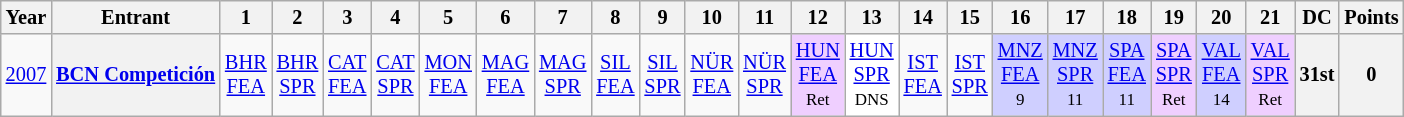<table class="wikitable" style="text-align:center; font-size:85%">
<tr>
<th>Year</th>
<th>Entrant</th>
<th>1</th>
<th>2</th>
<th>3</th>
<th>4</th>
<th>5</th>
<th>6</th>
<th>7</th>
<th>8</th>
<th>9</th>
<th>10</th>
<th>11</th>
<th>12</th>
<th>13</th>
<th>14</th>
<th>15</th>
<th>16</th>
<th>17</th>
<th>18</th>
<th>19</th>
<th>20</th>
<th>21</th>
<th>DC</th>
<th>Points</th>
</tr>
<tr>
<td><a href='#'>2007</a></td>
<th nowrap><a href='#'>BCN Competición</a></th>
<td><a href='#'>BHR<br>FEA</a></td>
<td><a href='#'>BHR<br>SPR</a></td>
<td><a href='#'>CAT<br>FEA</a></td>
<td><a href='#'>CAT<br>SPR</a></td>
<td><a href='#'>MON<br>FEA</a></td>
<td><a href='#'>MAG<br>FEA</a></td>
<td><a href='#'>MAG<br>SPR</a></td>
<td><a href='#'>SIL<br>FEA</a></td>
<td><a href='#'>SIL<br>SPR</a></td>
<td><a href='#'>NÜR<br>FEA</a></td>
<td><a href='#'>NÜR<br>SPR</a></td>
<td style="background:#EFCFFF;"><a href='#'>HUN<br>FEA</a><br><small>Ret</small></td>
<td style="background:#FFFFFF;"><a href='#'>HUN<br>SPR</a><br><small>DNS</small></td>
<td><a href='#'>IST<br>FEA</a><br><small></small></td>
<td><a href='#'>IST<br>SPR</a><br><small></small></td>
<td style="background:#CFCFFF;"><a href='#'>MNZ<br>FEA</a><br><small>9</small></td>
<td style="background:#CFCFFF;"><a href='#'>MNZ<br>SPR</a><br><small>11</small></td>
<td style="background:#CFCFFF;"><a href='#'>SPA<br>FEA</a><br><small>11</small></td>
<td style="background:#EFCFFF;"><a href='#'>SPA<br>SPR</a><br><small>Ret</small></td>
<td style="background:#CFCFFF;"><a href='#'>VAL<br>FEA</a><br><small>14</small></td>
<td style="background:#EFCFFF;"><a href='#'>VAL<br>SPR</a><br><small>Ret</small></td>
<th>31st</th>
<th>0</th>
</tr>
</table>
